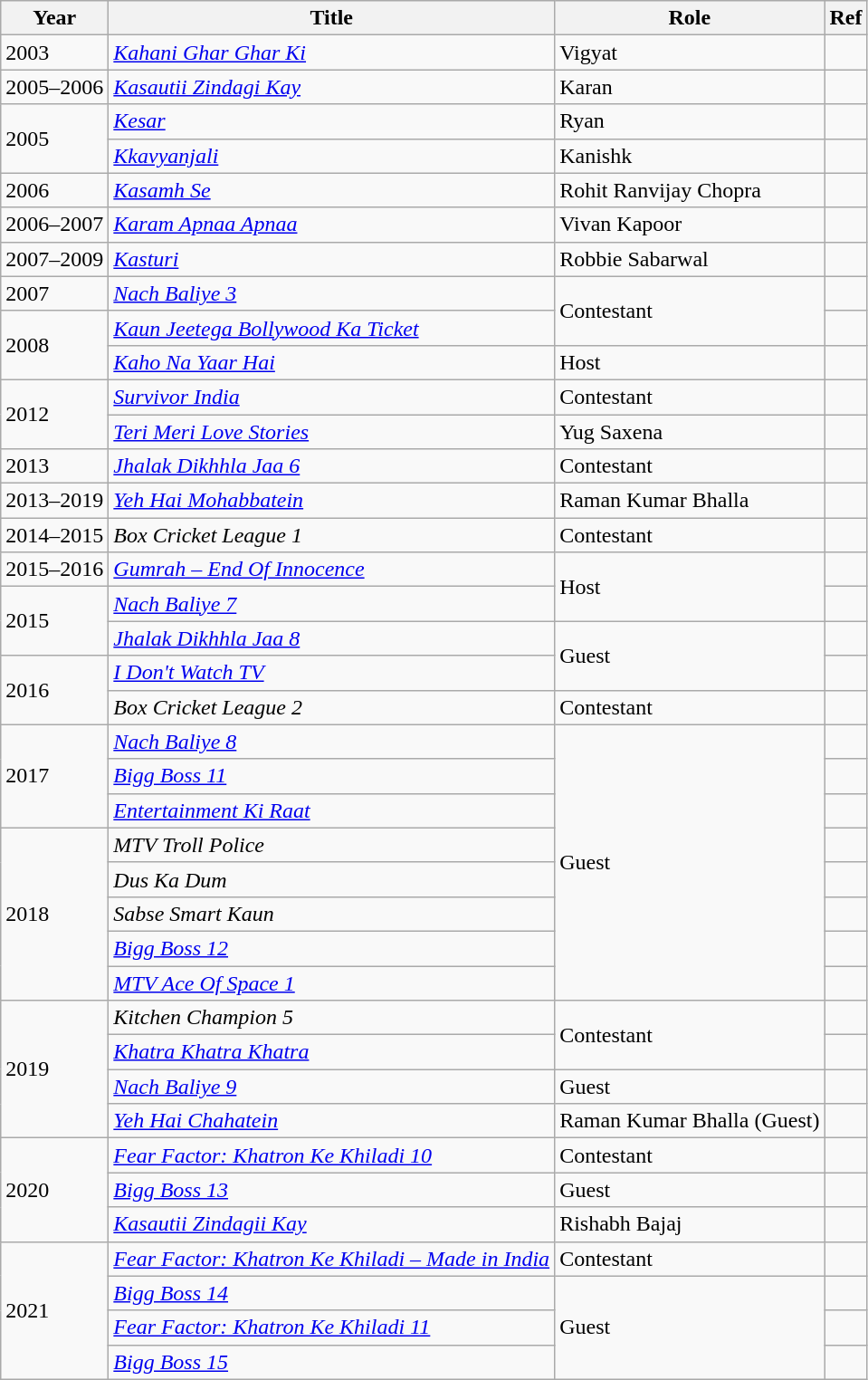<table class="wikitable sortable">
<tr>
<th>Year</th>
<th>Title</th>
<th>Role</th>
<th>Ref</th>
</tr>
<tr>
<td>2003</td>
<td><em><a href='#'>Kahani Ghar Ghar Ki</a></em></td>
<td>Vigyat</td>
<td style="text-align:center;"></td>
</tr>
<tr>
<td>2005–2006</td>
<td><em><a href='#'>Kasautii Zindagi Kay</a></em></td>
<td>Karan</td>
<td style="text-align:center;"></td>
</tr>
<tr>
<td rowspan="2">2005</td>
<td><em><a href='#'>Kesar</a></em></td>
<td>Ryan</td>
<td style="text-align:center;"></td>
</tr>
<tr>
<td><em><a href='#'>Kkavyanjali</a></em></td>
<td>Kanishk</td>
<td style="text-align:center;"></td>
</tr>
<tr>
<td>2006</td>
<td><em><a href='#'>Kasamh Se</a></em></td>
<td>Rohit Ranvijay Chopra</td>
<td style="text-align:center;"></td>
</tr>
<tr>
<td>2006–2007</td>
<td><em><a href='#'>Karam Apnaa Apnaa</a></em></td>
<td>Vivan Kapoor</td>
<td style="text-align:center;"></td>
</tr>
<tr>
<td>2007–2009</td>
<td><em><a href='#'>Kasturi</a></em></td>
<td>Robbie Sabarwal</td>
<td style="text-align:center;"></td>
</tr>
<tr>
<td>2007</td>
<td><em><a href='#'>Nach Baliye 3</a></em></td>
<td rowspan="2">Contestant</td>
<td></td>
</tr>
<tr>
<td rowspan="2">2008</td>
<td><em><a href='#'>Kaun Jeetega Bollywood Ka Ticket</a></em></td>
<td></td>
</tr>
<tr>
<td><em><a href='#'>Kaho Na Yaar Hai</a></em></td>
<td>Host</td>
<td style="text-align:center;"></td>
</tr>
<tr>
<td rowspan="2">2012</td>
<td><em><a href='#'>Survivor India</a></em></td>
<td>Contestant</td>
<td style="text-align:center;"></td>
</tr>
<tr>
<td><em><a href='#'>Teri Meri Love Stories</a></em></td>
<td>Yug Saxena</td>
<td style="text-align:center;"></td>
</tr>
<tr>
<td>2013</td>
<td><em><a href='#'>Jhalak Dikhhla Jaa 6</a></em></td>
<td>Contestant</td>
<td style="text-align:center;"></td>
</tr>
<tr>
<td>2013–2019</td>
<td><em><a href='#'>Yeh Hai Mohabbatein</a></em></td>
<td>Raman Kumar Bhalla</td>
<td style="text-align:center;"></td>
</tr>
<tr>
<td>2014–2015</td>
<td><em>Box Cricket League 1</em></td>
<td>Contestant</td>
<td style="text-align:center;"></td>
</tr>
<tr>
<td>2015–2016</td>
<td><em><a href='#'>Gumrah – End Of Innocence</a></em></td>
<td rowspan="2">Host</td>
<td style="text-align:center;"></td>
</tr>
<tr>
<td rowspan="2">2015</td>
<td><em><a href='#'>Nach Baliye 7</a></em></td>
<td style="text-align:center;"></td>
</tr>
<tr>
<td><em><a href='#'>Jhalak Dikhhla Jaa 8</a></em></td>
<td rowspan="2">Guest</td>
<td style="text-align:center;"></td>
</tr>
<tr>
<td rowspan="2">2016</td>
<td><em><a href='#'>I Don't Watch TV</a></em></td>
<td style="text-align:center;"></td>
</tr>
<tr>
<td><em>Box Cricket League 2 </em></td>
<td>Contestant</td>
<td style="text-align:center;"></td>
</tr>
<tr>
<td rowspan="3">2017</td>
<td><em><a href='#'>Nach Baliye 8</a></em></td>
<td rowspan="8">Guest</td>
<td style="text-align:center;"></td>
</tr>
<tr>
<td><em><a href='#'>Bigg Boss 11</a></em></td>
<td style="text-align:center;"></td>
</tr>
<tr>
<td><em><a href='#'>Entertainment Ki Raat</a></em></td>
<td style="text-align:center;"></td>
</tr>
<tr>
<td rowspan="5">2018</td>
<td><em>MTV Troll Police</em></td>
<td style="text-align:center;"></td>
</tr>
<tr>
<td><em>Dus Ka Dum</em></td>
<td style="text-align:center;"></td>
</tr>
<tr>
<td><em>Sabse Smart Kaun</em></td>
<td style="text-align:center;"></td>
</tr>
<tr>
<td><em><a href='#'>Bigg Boss 12</a></em></td>
<td></td>
</tr>
<tr>
<td><em><a href='#'>MTV Ace Of Space 1</a></em></td>
<td style="text-align:center;"></td>
</tr>
<tr>
<td rowspan="4">2019</td>
<td><em>Kitchen Champion 5</em></td>
<td rowspan="2">Contestant</td>
<td style="text-align:center;"></td>
</tr>
<tr>
<td><em><a href='#'>Khatra Khatra Khatra</a></em></td>
<td style="text-align:center;"></td>
</tr>
<tr>
<td><em><a href='#'>Nach Baliye 9</a></em></td>
<td>Guest</td>
<td style="text-align:center;"></td>
</tr>
<tr>
<td><em><a href='#'>Yeh Hai Chahatein</a></em></td>
<td>Raman Kumar Bhalla (Guest)</td>
<td></td>
</tr>
<tr>
<td rowspan="3">2020</td>
<td><em><a href='#'>Fear Factor: Khatron Ke Khiladi 10</a></em></td>
<td>Contestant</td>
<td></td>
</tr>
<tr>
<td><em><a href='#'>Bigg Boss 13</a></em></td>
<td>Guest</td>
<td></td>
</tr>
<tr>
<td><em><a href='#'>Kasautii Zindagii Kay</a></em></td>
<td>Rishabh Bajaj</td>
<td></td>
</tr>
<tr>
<td rowspan="4">2021</td>
<td><em><a href='#'>Fear Factor: Khatron Ke Khiladi – Made in India</a></em></td>
<td>Contestant</td>
<td></td>
</tr>
<tr>
<td><em><a href='#'>Bigg Boss 14</a></em></td>
<td rowspan="3">Guest</td>
<td></td>
</tr>
<tr>
<td><em><a href='#'>Fear Factor: Khatron Ke Khiladi 11</a></em></td>
<td></td>
</tr>
<tr>
<td><em><a href='#'>Bigg Boss 15</a></em></td>
<td></td>
</tr>
</table>
